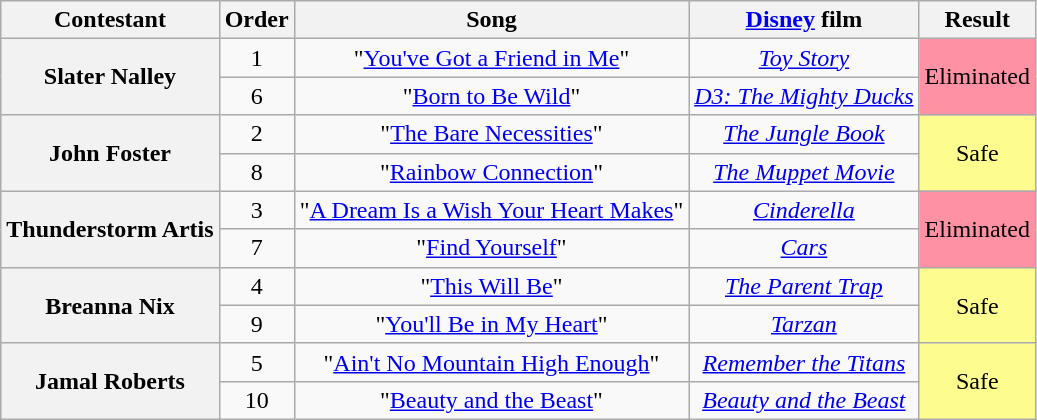<table class="wikitable unsortable" style="text-align:center;">
<tr>
<th scope="col">Contestant</th>
<th scope="col">Order</th>
<th scope="col">Song</th>
<th scope="col"><a href='#'>Disney</a> film</th>
<th scope="col">Result</th>
</tr>
<tr>
<th scope="row" rowspan="2">Slater Nalley</th>
<td>1</td>
<td>"<a href='#'>You've Got a Friend in Me</a>"</td>
<td><em><a href='#'>Toy Story</a></em></td>
<td rowspan="2" style="background:#FF91A4;">Eliminated</td>
</tr>
<tr>
<td>6</td>
<td>"<a href='#'>Born to Be Wild</a>"</td>
<td><em><a href='#'>D3: The Mighty Ducks</a></em></td>
</tr>
<tr>
<th scope="row" rowspan="2">John Foster</th>
<td>2</td>
<td>"<a href='#'>The Bare Necessities</a>"</td>
<td><em><a href='#'>The Jungle Book</a></em></td>
<td rowspan="2" style="background:#FDFC8F;">Safe</td>
</tr>
<tr>
<td>8</td>
<td>"<a href='#'>Rainbow Connection</a>"</td>
<td><em><a href='#'>The Muppet Movie</a></em></td>
</tr>
<tr>
<th scope="row" rowspan="2">Thunderstorm Artis</th>
<td>3</td>
<td>"<a href='#'>A Dream Is a Wish Your Heart Makes</a>"</td>
<td><em><a href='#'>Cinderella</a></em></td>
<td rowspan="2" style="background:#FF91A4;">Eliminated</td>
</tr>
<tr>
<td>7</td>
<td>"<a href='#'>Find Yourself</a>"</td>
<td><em><a href='#'>Cars</a></em></td>
</tr>
<tr>
<th scope="row" rowspan="2">Breanna Nix</th>
<td>4</td>
<td>"<a href='#'>This Will Be</a>"</td>
<td><em><a href='#'>The Parent Trap</a></em></td>
<td rowspan="2" style="background:#FDFC8F;">Safe</td>
</tr>
<tr>
<td>9</td>
<td>"<a href='#'>You'll Be in My Heart</a>"</td>
<td><em><a href='#'>Tarzan</a></em></td>
</tr>
<tr>
<th scope="row" rowspan="2">Jamal Roberts</th>
<td>5</td>
<td>"<a href='#'>Ain't No Mountain High Enough</a>"</td>
<td><em><a href='#'>Remember the Titans</a></em></td>
<td rowspan="2" style="background:#FDFC8F;">Safe</td>
</tr>
<tr>
<td>10</td>
<td>"<a href='#'>Beauty and the Beast</a>"</td>
<td><em><a href='#'>Beauty and the Beast</a></em></td>
</tr>
</table>
